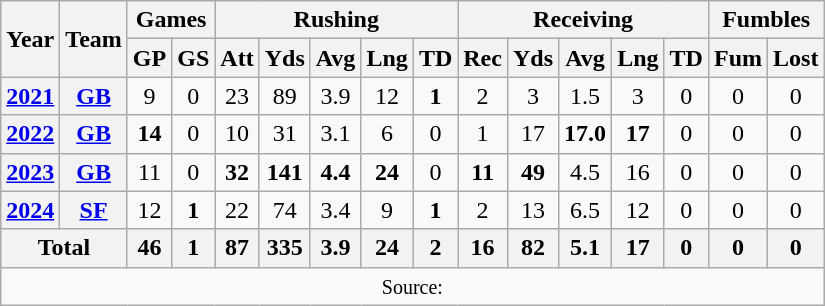<table class="wikitable" style="text-align: center;">
<tr>
<th rowspan="2">Year</th>
<th rowspan="2">Team</th>
<th colspan="2">Games</th>
<th colspan="5">Rushing</th>
<th colspan="5">Receiving</th>
<th colspan="2">Fumbles</th>
</tr>
<tr>
<th>GP</th>
<th>GS</th>
<th>Att</th>
<th>Yds</th>
<th>Avg</th>
<th>Lng</th>
<th>TD</th>
<th>Rec</th>
<th>Yds</th>
<th>Avg</th>
<th>Lng</th>
<th>TD</th>
<th>Fum</th>
<th>Lost</th>
</tr>
<tr>
<th><a href='#'>2021</a></th>
<th><a href='#'>GB</a></th>
<td>9</td>
<td>0</td>
<td>23</td>
<td>89</td>
<td>3.9</td>
<td>12</td>
<td><strong>1</strong></td>
<td>2</td>
<td>3</td>
<td>1.5</td>
<td>3</td>
<td>0</td>
<td>0</td>
<td>0</td>
</tr>
<tr>
<th><a href='#'>2022</a></th>
<th><a href='#'>GB</a></th>
<td><strong>14</strong></td>
<td>0</td>
<td>10</td>
<td>31</td>
<td>3.1</td>
<td>6</td>
<td>0</td>
<td>1</td>
<td>17</td>
<td><strong>17.0</strong></td>
<td><strong>17</strong></td>
<td>0</td>
<td>0</td>
<td>0</td>
</tr>
<tr>
<th><a href='#'>2023</a></th>
<th><a href='#'>GB</a></th>
<td>11</td>
<td>0</td>
<td><strong>32</strong></td>
<td><strong>141</strong></td>
<td><strong>4.4</strong></td>
<td><strong>24</strong></td>
<td>0</td>
<td><strong>11</strong></td>
<td><strong>49</strong></td>
<td>4.5</td>
<td>16</td>
<td>0</td>
<td>0</td>
<td>0</td>
</tr>
<tr>
<th><a href='#'>2024</a></th>
<th><a href='#'>SF</a></th>
<td>12</td>
<td><strong>1</strong></td>
<td>22</td>
<td>74</td>
<td>3.4</td>
<td>9</td>
<td><strong>1</strong></td>
<td>2</td>
<td>13</td>
<td>6.5</td>
<td>12</td>
<td>0</td>
<td>0</td>
<td>0</td>
</tr>
<tr>
<th colspan="2">Total</th>
<th>46</th>
<th>1</th>
<th>87</th>
<th>335</th>
<th>3.9</th>
<th>24</th>
<th>2</th>
<th>16</th>
<th>82</th>
<th>5.1</th>
<th>17</th>
<th>0</th>
<th>0</th>
<th>0</th>
</tr>
<tr>
<td colspan="16"><small>Source: </small></td>
</tr>
</table>
